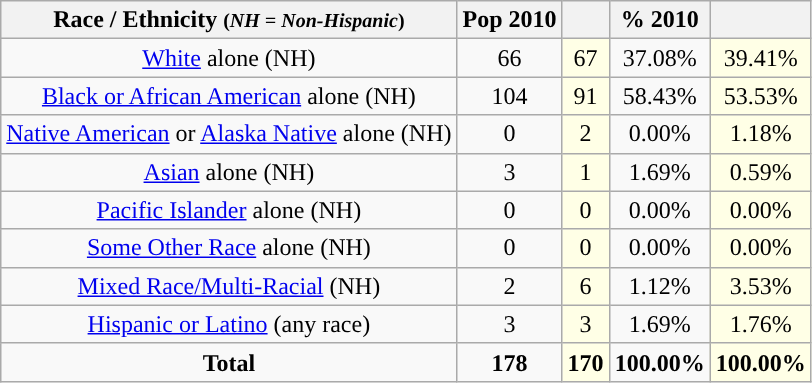<table class="wikitable" style="text-align:center;">
<tr>
<th>Race / Ethnicity <small>(<em>NH = Non-Hispanic</em>)</small></th>
<th>Pop 2010</th>
<th></th>
<th>% 2010</th>
<th></th>
</tr>
<tr>
<td><a href='#'>White</a> alone (NH)</td>
<td>66</td>
<td style='background: #ffffe6;'>67</td>
<td>37.08%</td>
<td style='background: #ffffe6;'>39.41%</td>
</tr>
<tr>
<td><a href='#'>Black or African American</a> alone (NH)</td>
<td>104</td>
<td style='background: #ffffe6;'>91</td>
<td>58.43%</td>
<td style='background: #ffffe6;'>53.53%</td>
</tr>
<tr>
<td><a href='#'>Native American</a> or <a href='#'>Alaska Native</a> alone (NH)</td>
<td>0</td>
<td style='background: #ffffe6;'>2</td>
<td>0.00%</td>
<td style='background: #ffffe6;'>1.18%</td>
</tr>
<tr>
<td><a href='#'>Asian</a> alone (NH)</td>
<td>3</td>
<td style='background: #ffffe6;'>1</td>
<td>1.69%</td>
<td style='background: #ffffe6;'>0.59%</td>
</tr>
<tr>
<td><a href='#'>Pacific Islander</a> alone (NH)</td>
<td>0</td>
<td style='background: #ffffe6;'>0</td>
<td>0.00%</td>
<td style='background: #ffffe6;'>0.00%</td>
</tr>
<tr>
<td><a href='#'>Some Other Race</a> alone (NH)</td>
<td>0</td>
<td style='background: #ffffe6;'>0</td>
<td>0.00%</td>
<td style='background: #ffffe6;'>0.00%</td>
</tr>
<tr>
<td><a href='#'>Mixed Race/Multi-Racial</a> (NH)</td>
<td>2</td>
<td style='background: #ffffe6;'>6</td>
<td>1.12%</td>
<td style='background: #ffffe6;'>3.53%</td>
</tr>
<tr>
<td><a href='#'>Hispanic or Latino</a> (any race)</td>
<td>3</td>
<td style='background: #ffffe6;'>3</td>
<td>1.69%</td>
<td style='background: #ffffe6;'>1.76%</td>
</tr>
<tr>
<td><strong>Total</strong></td>
<td><strong>178</strong></td>
<td style='background: #ffffe6;'><strong>170</strong></td>
<td><strong>100.00%</strong></td>
<td style='background: #ffffe6;'><strong>100.00%</strong></td>
</tr>
</table>
